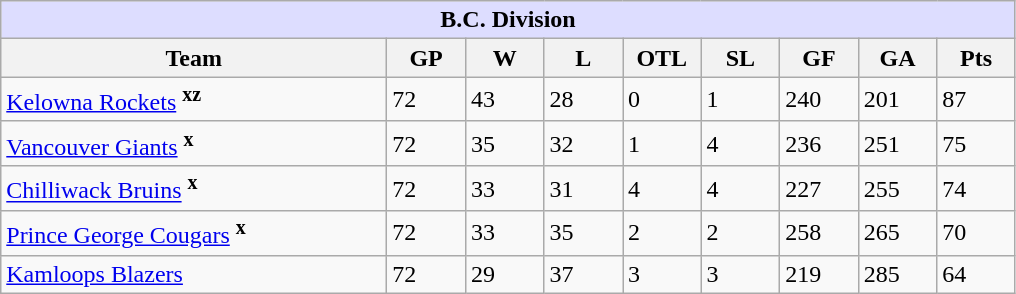<table class="wikitable">
<tr>
<th colspan="9" style="background-color: #DDDDFF;"><strong>B.C. Division</strong></th>
</tr>
<tr>
<th width=250>Team</th>
<th width=45>GP</th>
<th width=45>W</th>
<th width=45>L</th>
<th width=45>OTL</th>
<th width=45>SL</th>
<th width=45>GF</th>
<th width=45>GA</th>
<th width=45>Pts</th>
</tr>
<tr>
<td><a href='#'>Kelowna Rockets</a> <sup><strong>xz</strong></sup></td>
<td>72</td>
<td>43</td>
<td>28</td>
<td>0</td>
<td>1</td>
<td>240</td>
<td>201</td>
<td>87</td>
</tr>
<tr>
<td><a href='#'>Vancouver Giants</a> <sup><strong>x</strong></sup></td>
<td>72</td>
<td>35</td>
<td>32</td>
<td>1</td>
<td>4</td>
<td>236</td>
<td>251</td>
<td>75</td>
</tr>
<tr>
<td><a href='#'>Chilliwack Bruins</a> <sup><strong>x</strong></sup></td>
<td>72</td>
<td>33</td>
<td>31</td>
<td>4</td>
<td>4</td>
<td>227</td>
<td>255</td>
<td>74</td>
</tr>
<tr>
<td><a href='#'>Prince George Cougars</a> <sup><strong>x</strong></sup></td>
<td>72</td>
<td>33</td>
<td>35</td>
<td>2</td>
<td>2</td>
<td>258</td>
<td>265</td>
<td>70</td>
</tr>
<tr>
<td><a href='#'>Kamloops Blazers</a></td>
<td>72</td>
<td>29</td>
<td>37</td>
<td>3</td>
<td>3</td>
<td>219</td>
<td>285</td>
<td>64</td>
</tr>
</table>
